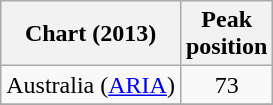<table class="wikitable sortable">
<tr>
<th>Chart (2013)</th>
<th>Peak <br>position</th>
</tr>
<tr>
<td>Australia (<a href='#'>ARIA</a>)</td>
<td align="center">73</td>
</tr>
<tr>
</tr>
</table>
